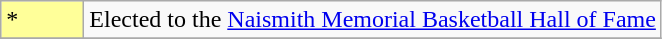<table class="wikitable">
<tr>
<td style="background-color:#FFFF99; width:3em">*</td>
<td>Elected to the <a href='#'>Naismith Memorial Basketball Hall of Fame</a></td>
</tr>
<tr>
</tr>
</table>
